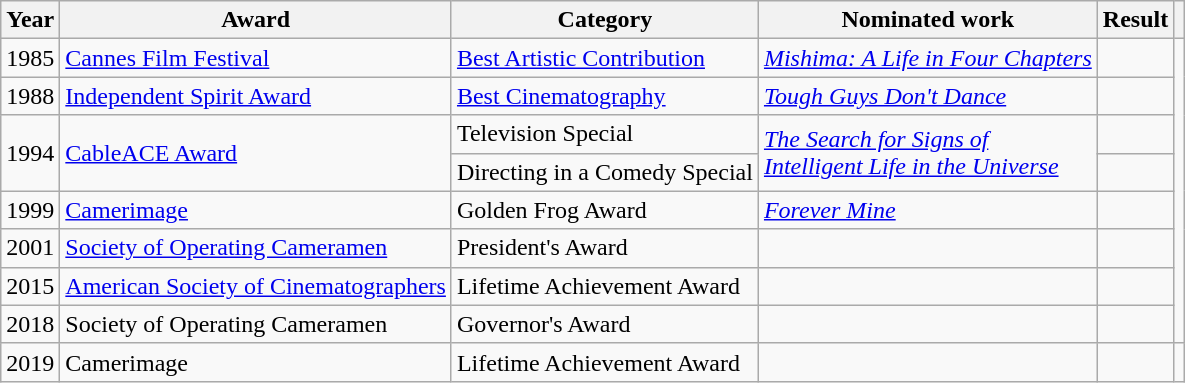<table class="wikitable sortable">
<tr>
<th>Year</th>
<th>Award</th>
<th>Category</th>
<th>Nominated work</th>
<th>Result</th>
<th></th>
</tr>
<tr>
<td>1985</td>
<td><a href='#'>Cannes Film Festival</a></td>
<td><a href='#'>Best Artistic Contribution</a></td>
<td><em><a href='#'>Mishima: A Life in Four Chapters</a></em></td>
<td></td>
<td rowspan=8></td>
</tr>
<tr>
<td>1988</td>
<td><a href='#'>Independent Spirit Award</a></td>
<td><a href='#'>Best Cinematography</a></td>
<td><a href='#'><em>Tough Guys Don't Dance</em></a></td>
<td></td>
</tr>
<tr>
<td rowspan=2>1994</td>
<td rowspan=2><a href='#'>CableACE Award</a></td>
<td>Television Special</td>
<td rowspan=2><em><a href='#'>The Search for Signs of <br>Intelligent Life in the Universe</a></em></td>
<td></td>
</tr>
<tr>
<td>Directing in a Comedy Special</td>
<td></td>
</tr>
<tr>
<td>1999</td>
<td><a href='#'>Camerimage</a></td>
<td>Golden Frog Award</td>
<td><em><a href='#'>Forever Mine</a></em></td>
<td></td>
</tr>
<tr>
<td>2001</td>
<td><a href='#'>Society of Operating Cameramen</a></td>
<td>President's Award</td>
<td></td>
<td></td>
</tr>
<tr>
<td>2015</td>
<td><a href='#'>American Society of Cinematographers</a></td>
<td>Lifetime Achievement Award</td>
<td></td>
<td></td>
</tr>
<tr>
<td>2018</td>
<td>Society of Operating Cameramen</td>
<td>Governor's Award</td>
<td></td>
<td></td>
</tr>
<tr>
<td>2019</td>
<td>Camerimage</td>
<td>Lifetime Achievement Award</td>
<td></td>
<td></td>
<td></td>
</tr>
</table>
